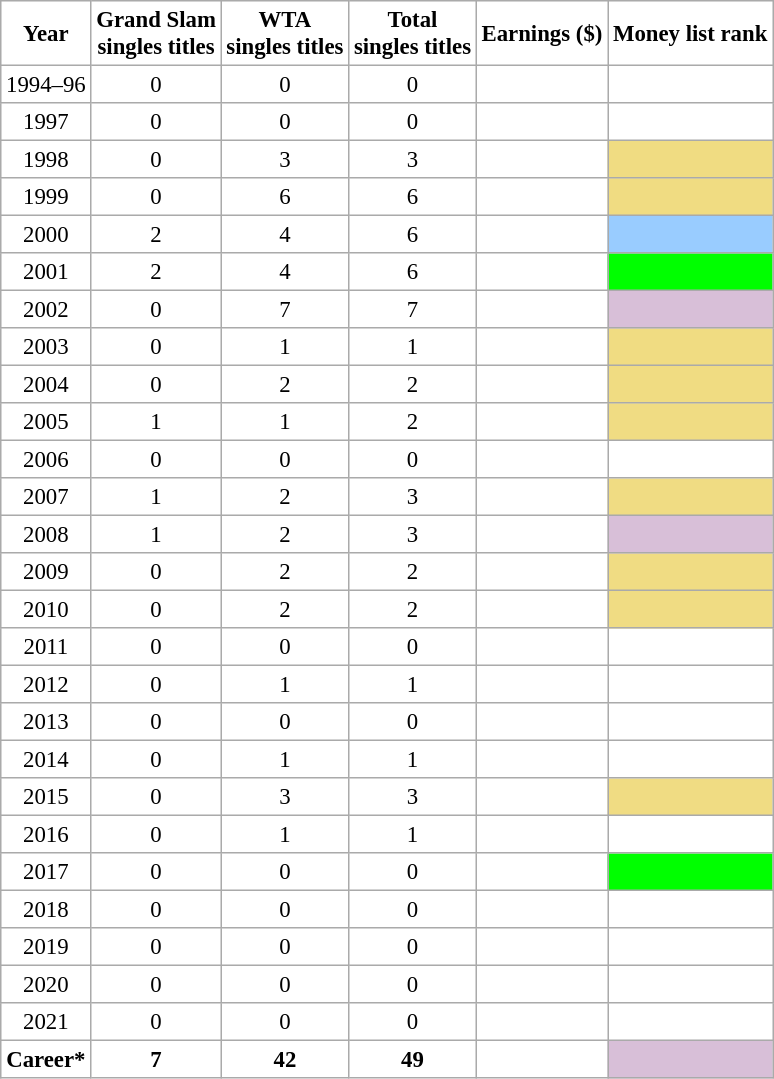<table cellpadding=3 cellspacing=0 border=1 style=font-size:95%;border:#aaa;solid:1px;border-collapse:collapse;text-align:center>
<tr>
<th>Year</th>
<th>Grand Slam<br>singles titles</th>
<th>WTA<br>singles titles</th>
<th>Total<br>singles titles</th>
<th>Earnings ($)</th>
<th>Money list rank</th>
</tr>
<tr>
<td>1994–96</td>
<td>0</td>
<td>0</td>
<td>0</td>
<td align=right></td>
<td></td>
</tr>
<tr>
<td>1997</td>
<td>0</td>
<td>0</td>
<td>0</td>
<td align=right></td>
<td></td>
</tr>
<tr>
<td>1998</td>
<td>0</td>
<td>3</td>
<td>3</td>
<td align=right></td>
<td bgcolor=F0DC82></td>
</tr>
<tr>
<td>1999</td>
<td>0</td>
<td>6</td>
<td>6</td>
<td align=right></td>
<td bgcolor=F0DC82></td>
</tr>
<tr>
<td>2000</td>
<td>2</td>
<td>4</td>
<td>6</td>
<td align=right></td>
<td bgcolor=99ccff></td>
</tr>
<tr>
<td>2001</td>
<td>2</td>
<td>4</td>
<td>6</td>
<td align=right></td>
<td bgcolor=00ff00></td>
</tr>
<tr>
<td>2002</td>
<td>0</td>
<td>7</td>
<td>7</td>
<td align=right></td>
<td bgcolor=thistle></td>
</tr>
<tr>
<td>2003</td>
<td>0</td>
<td>1</td>
<td>1</td>
<td align=right></td>
<td bgcolor=F0DC82></td>
</tr>
<tr>
<td>2004</td>
<td>0</td>
<td>2</td>
<td>2</td>
<td align=right></td>
<td bgcolor=F0DC82></td>
</tr>
<tr>
<td>2005</td>
<td>1</td>
<td>1</td>
<td>2</td>
<td align=right></td>
<td bgcolor=F0DC83></td>
</tr>
<tr>
<td>2006</td>
<td>0</td>
<td>0</td>
<td>0</td>
<td align=right></td>
<td></td>
</tr>
<tr>
<td>2007</td>
<td>1</td>
<td>2</td>
<td>3</td>
<td align=right></td>
<td bgcolor=F0DC83></td>
</tr>
<tr>
<td>2008</td>
<td>1</td>
<td>2</td>
<td>3</td>
<td align=right></td>
<td bgcolor=thistle></td>
</tr>
<tr>
<td>2009</td>
<td>0</td>
<td>2</td>
<td>2</td>
<td align=right></td>
<td bgcolor=F0DC83></td>
</tr>
<tr>
<td>2010</td>
<td>0</td>
<td>2</td>
<td>2</td>
<td align=right></td>
<td bgcolor=F0DC83></td>
</tr>
<tr>
<td>2011</td>
<td>0</td>
<td>0</td>
<td>0</td>
<td align=right></td>
<td></td>
</tr>
<tr>
<td>2012</td>
<td>0</td>
<td>1</td>
<td>1</td>
<td align=right></td>
<td></td>
</tr>
<tr>
<td>2013</td>
<td>0</td>
<td>0</td>
<td>0</td>
<td align=right></td>
<td></td>
</tr>
<tr>
<td>2014</td>
<td>0</td>
<td>1</td>
<td>1</td>
<td align=right></td>
<td></td>
</tr>
<tr>
<td>2015</td>
<td>0</td>
<td>3</td>
<td>3</td>
<td align=right></td>
<td bgcolor=F0DC83></td>
</tr>
<tr>
<td>2016</td>
<td>0</td>
<td>1</td>
<td>1</td>
<td align=right></td>
<td></td>
</tr>
<tr>
<td>2017</td>
<td>0</td>
<td>0</td>
<td>0</td>
<td align=right></td>
<td bgcolor=lime></td>
</tr>
<tr>
<td>2018</td>
<td>0</td>
<td>0</td>
<td>0</td>
<td align=right></td>
<td></td>
</tr>
<tr>
<td>2019</td>
<td>0</td>
<td>0</td>
<td>0</td>
<td align=right></td>
<td></td>
</tr>
<tr>
<td>2020</td>
<td>0</td>
<td>0</td>
<td>0</td>
<td align=right></td>
<td></td>
</tr>
<tr>
<td>2021</td>
<td>0</td>
<td>0</td>
<td>0</td>
<td align=right></td>
<td></td>
</tr>
<tr>
<th>Career*</th>
<th>7</th>
<th>42</th>
<th>49</th>
<td align="right"><strong></strong></td>
<td bgcolor="thistle"><strong></strong></td>
</tr>
</table>
